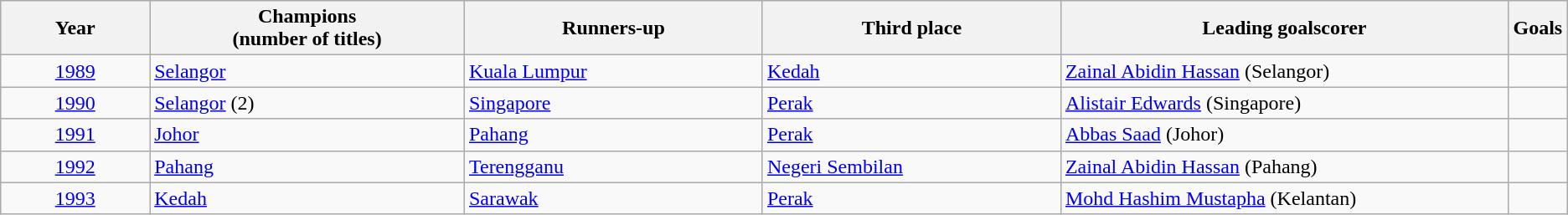<table class="wikitable">
<tr>
<th style="width:9%;">Year</th>
<th style="width:19%;">Champions<br>(number of titles)</th>
<th style="width:18%;">Runners-up</th>
<th style="width:18%;">Third place</th>
<th style="width:27%;">Leading goalscorer</th>
<th style="width:1%;">Goals</th>
</tr>
<tr>
<td align=center><a href='#'>1989</a></td>
<td><a href='#'>Selangor</a></td>
<td><a href='#'>Kuala Lumpur</a></td>
<td><a href='#'>Kedah</a></td>
<td><a href='#'>Zainal Abidin Hassan</a> (Selangor)</td>
<td></td>
</tr>
<tr>
<td align=center><a href='#'>1990</a></td>
<td><a href='#'>Selangor</a> (2)</td>
<td><a href='#'>Singapore</a></td>
<td><a href='#'>Perak</a></td>
<td><a href='#'>Alistair Edwards</a> (Singapore)</td>
<td></td>
</tr>
<tr>
<td align=center><a href='#'>1991</a></td>
<td><a href='#'>Johor</a></td>
<td><a href='#'>Pahang</a></td>
<td><a href='#'>Perak</a></td>
<td><a href='#'>Abbas Saad</a> (Johor)</td>
<td></td>
</tr>
<tr>
<td align=center><a href='#'>1992</a></td>
<td><a href='#'>Pahang</a></td>
<td><a href='#'>Terengganu</a></td>
<td><a href='#'>Negeri Sembilan</a></td>
<td><a href='#'>Zainal Abidin Hassan</a> (Pahang)</td>
<td></td>
</tr>
<tr>
<td align=center><a href='#'>1993</a></td>
<td><a href='#'>Kedah</a></td>
<td><a href='#'>Sarawak</a></td>
<td><a href='#'>Perak</a></td>
<td><a href='#'>Mohd Hashim Mustapha</a> (Kelantan)</td>
<td></td>
</tr>
</table>
